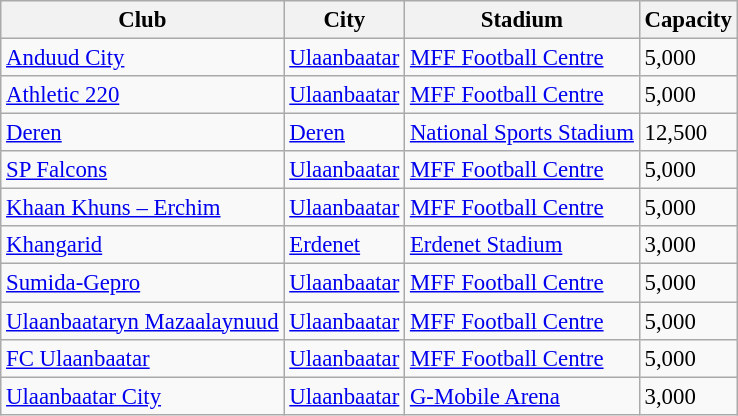<table class="wikitable sortable" style="font-size:95%">
<tr>
<th>Club</th>
<th>City</th>
<th>Stadium</th>
<th>Capacity</th>
</tr>
<tr>
<td><a href='#'>Anduud City</a></td>
<td><a href='#'>Ulaanbaatar</a></td>
<td><a href='#'>MFF Football Centre</a></td>
<td>5,000</td>
</tr>
<tr>
<td><a href='#'>Athletic 220</a></td>
<td><a href='#'>Ulaanbaatar</a></td>
<td><a href='#'>MFF Football Centre</a></td>
<td>5,000</td>
</tr>
<tr>
<td><a href='#'>Deren</a></td>
<td><a href='#'>Deren</a></td>
<td><a href='#'>National Sports Stadium</a></td>
<td>12,500</td>
</tr>
<tr>
<td><a href='#'>SP Falcons</a></td>
<td><a href='#'>Ulaanbaatar</a></td>
<td><a href='#'>MFF Football Centre</a></td>
<td>5,000</td>
</tr>
<tr>
<td><a href='#'>Khaan Khuns – Erchim</a></td>
<td><a href='#'>Ulaanbaatar</a></td>
<td><a href='#'>MFF Football Centre</a></td>
<td>5,000</td>
</tr>
<tr>
<td><a href='#'>Khangarid</a></td>
<td><a href='#'>Erdenet</a></td>
<td><a href='#'>Erdenet Stadium</a></td>
<td>3,000</td>
</tr>
<tr>
<td><a href='#'>Sumida-Gepro</a></td>
<td><a href='#'>Ulaanbaatar</a></td>
<td><a href='#'>MFF Football Centre</a></td>
<td>5,000</td>
</tr>
<tr>
<td><a href='#'>Ulaanbaataryn Mazaalaynuud</a></td>
<td><a href='#'>Ulaanbaatar</a></td>
<td><a href='#'>MFF Football Centre</a></td>
<td>5,000</td>
</tr>
<tr>
<td><a href='#'>FC Ulaanbaatar</a></td>
<td><a href='#'>Ulaanbaatar</a></td>
<td><a href='#'>MFF Football Centre</a></td>
<td>5,000</td>
</tr>
<tr>
<td><a href='#'>Ulaanbaatar City</a></td>
<td><a href='#'>Ulaanbaatar</a></td>
<td><a href='#'>G-Mobile Arena</a></td>
<td>3,000</td>
</tr>
</table>
